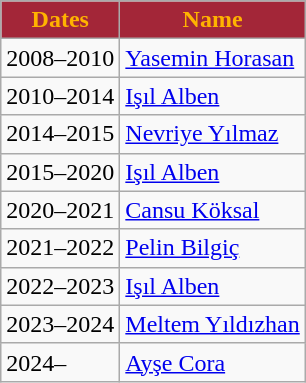<table class="wikitable">
<tr>
<th style="color:#FFB300; background:#A32638;">Dates</th>
<th style="color:#FFB300; background:#A32638;">Name</th>
</tr>
<tr>
<td>2008–2010</td>
<td> <a href='#'>Yasemin Horasan</a></td>
</tr>
<tr>
<td>2010–2014</td>
<td> <a href='#'>Işıl Alben</a></td>
</tr>
<tr>
<td>2014–2015</td>
<td> <a href='#'>Nevriye Yılmaz</a></td>
</tr>
<tr>
<td>2015–2020</td>
<td> <a href='#'>Işıl Alben</a></td>
</tr>
<tr>
<td>2020–2021</td>
<td> <a href='#'>Cansu Köksal</a></td>
</tr>
<tr>
<td>2021–2022</td>
<td> <a href='#'>Pelin Bilgiç</a></td>
</tr>
<tr>
<td>2022–2023</td>
<td> <a href='#'>Işıl Alben</a></td>
</tr>
<tr>
<td>2023–2024</td>
<td> <a href='#'>Meltem Yıldızhan</a></td>
</tr>
<tr>
<td>2024–</td>
<td> <a href='#'>Ayşe Cora</a></td>
</tr>
</table>
